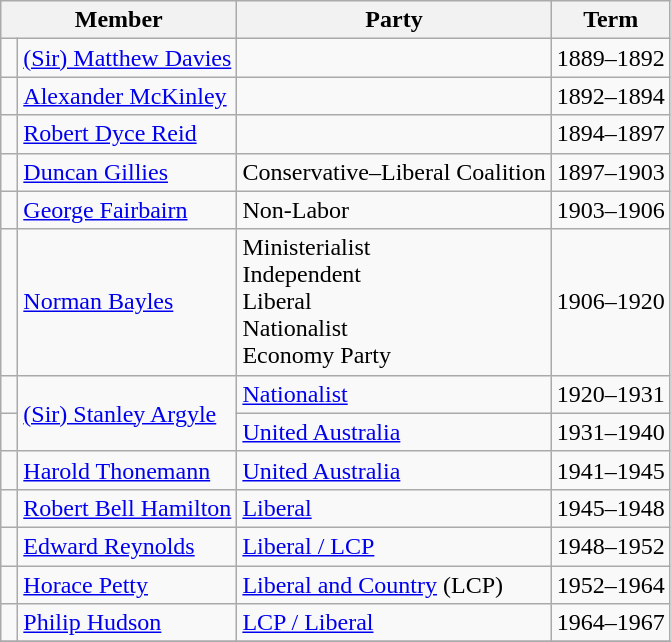<table class="wikitable">
<tr>
<th colspan="2">Member</th>
<th>Party</th>
<th>Term</th>
</tr>
<tr>
<td> </td>
<td><a href='#'>(Sir) Matthew Davies</a></td>
<td></td>
<td>1889–1892</td>
</tr>
<tr>
<td> </td>
<td><a href='#'>Alexander McKinley</a></td>
<td></td>
<td>1892–1894</td>
</tr>
<tr>
<td> </td>
<td><a href='#'>Robert Dyce Reid</a></td>
<td></td>
<td>1894–1897</td>
</tr>
<tr>
<td> </td>
<td><a href='#'>Duncan Gillies</a></td>
<td>Conservative–Liberal Coalition</td>
<td>1897–1903</td>
</tr>
<tr>
<td> </td>
<td><a href='#'>George Fairbairn</a></td>
<td>Non-Labor</td>
<td>1903–1906</td>
</tr>
<tr>
<td> </td>
<td><a href='#'>Norman Bayles</a></td>
<td>Ministerialist<br>Independent<br>Liberal<br>Nationalist<br>Economy Party</td>
<td>1906–1920</td>
</tr>
<tr>
<td> </td>
<td rowspan="2"><a href='#'>(Sir) Stanley Argyle</a></td>
<td><a href='#'>Nationalist</a></td>
<td>1920–1931</td>
</tr>
<tr>
<td> </td>
<td><a href='#'>United Australia</a></td>
<td>1931–1940</td>
</tr>
<tr>
<td> </td>
<td><a href='#'>Harold Thonemann</a></td>
<td><a href='#'>United Australia</a></td>
<td>1941–1945</td>
</tr>
<tr>
<td> </td>
<td><a href='#'>Robert Bell Hamilton</a></td>
<td><a href='#'>Liberal</a></td>
<td>1945–1948</td>
</tr>
<tr>
<td> </td>
<td><a href='#'>Edward Reynolds</a></td>
<td><a href='#'>Liberal / LCP</a></td>
<td>1948–1952</td>
</tr>
<tr>
<td> </td>
<td><a href='#'>Horace Petty</a></td>
<td><a href='#'>Liberal and Country</a> (LCP)</td>
<td>1952–1964</td>
</tr>
<tr>
<td> </td>
<td><a href='#'>Philip Hudson</a></td>
<td><a href='#'>LCP / Liberal</a></td>
<td>1964–1967</td>
</tr>
<tr>
</tr>
</table>
